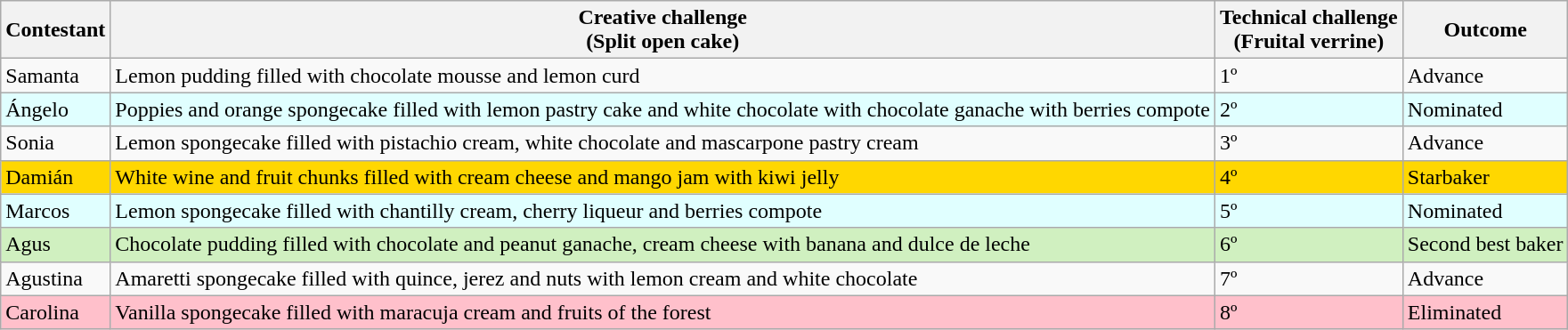<table class="wikitable">
<tr>
<th>Contestant</th>
<th>Creative challenge<br>(Split open cake)</th>
<th>Technical challenge<br>(Fruital verrine)</th>
<th>Outcome</th>
</tr>
<tr>
<td>Samanta</td>
<td>Lemon pudding filled with chocolate mousse and lemon curd</td>
<td>1º</td>
<td>Advance</td>
</tr>
<tr style="background:#e0ffff">
<td>Ángelo</td>
<td>Poppies and orange spongecake filled with lemon pastry cake and white chocolate with chocolate ganache with berries compote</td>
<td>2º</td>
<td>Nominated</td>
</tr>
<tr>
<td>Sonia</td>
<td>Lemon spongecake filled with pistachio cream, white chocolate and mascarpone pastry cream</td>
<td>3º</td>
<td>Advance</td>
</tr>
<tr style="background:gold">
<td>Damián</td>
<td>White wine and fruit chunks filled with cream cheese and mango jam with kiwi jelly</td>
<td>4º</td>
<td>Starbaker</td>
</tr>
<tr style="background:#e0ffff">
<td>Marcos</td>
<td>Lemon spongecake filled with chantilly cream, cherry liqueur and berries compote</td>
<td>5º</td>
<td>Nominated</td>
</tr>
<tr style="background:#d0f0c0">
<td>Agus</td>
<td>Chocolate pudding filled with chocolate and peanut ganache, cream cheese with banana and dulce de leche</td>
<td>6º</td>
<td>Second best baker</td>
</tr>
<tr>
<td>Agustina</td>
<td>Amaretti spongecake filled with quince, jerez and nuts with lemon cream and white chocolate</td>
<td>7º</td>
<td>Advance</td>
</tr>
<tr style="background:pink">
<td>Carolina</td>
<td>Vanilla spongecake filled with maracuja cream and fruits of the forest</td>
<td>8º</td>
<td>Eliminated</td>
</tr>
</table>
